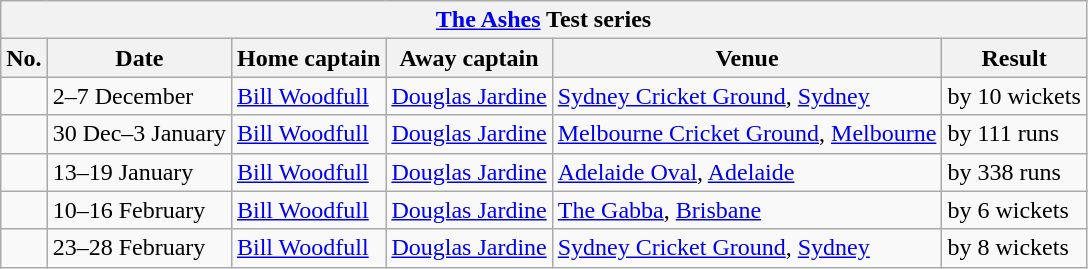<table class="wikitable">
<tr>
<th colspan="9"><a href='#'>The Ashes</a> Test series</th>
</tr>
<tr>
<th>No.</th>
<th>Date</th>
<th>Home captain</th>
<th>Away captain</th>
<th>Venue</th>
<th>Result</th>
</tr>
<tr>
<td></td>
<td>2–7 December</td>
<td><a href='#'>Bill Woodfull</a></td>
<td><a href='#'>Douglas Jardine</a></td>
<td><a href='#'>Sydney Cricket Ground</a>, <a href='#'>Sydney</a></td>
<td> by 10 wickets</td>
</tr>
<tr>
<td></td>
<td>30 Dec–3 January</td>
<td><a href='#'>Bill Woodfull</a></td>
<td><a href='#'>Douglas Jardine</a></td>
<td><a href='#'>Melbourne Cricket Ground</a>, <a href='#'>Melbourne</a></td>
<td> by 111 runs</td>
</tr>
<tr>
<td></td>
<td>13–19 January</td>
<td><a href='#'>Bill Woodfull</a></td>
<td><a href='#'>Douglas Jardine</a></td>
<td><a href='#'>Adelaide Oval</a>, <a href='#'>Adelaide</a></td>
<td> by 338 runs</td>
</tr>
<tr>
<td></td>
<td>10–16 February</td>
<td><a href='#'>Bill Woodfull</a></td>
<td><a href='#'>Douglas Jardine</a></td>
<td><a href='#'>The Gabba</a>, <a href='#'>Brisbane</a></td>
<td> by 6 wickets</td>
</tr>
<tr>
<td></td>
<td>23–28 February</td>
<td><a href='#'>Bill Woodfull</a></td>
<td><a href='#'>Douglas Jardine</a></td>
<td><a href='#'>Sydney Cricket Ground</a>, <a href='#'>Sydney</a></td>
<td> by 8 wickets</td>
</tr>
</table>
